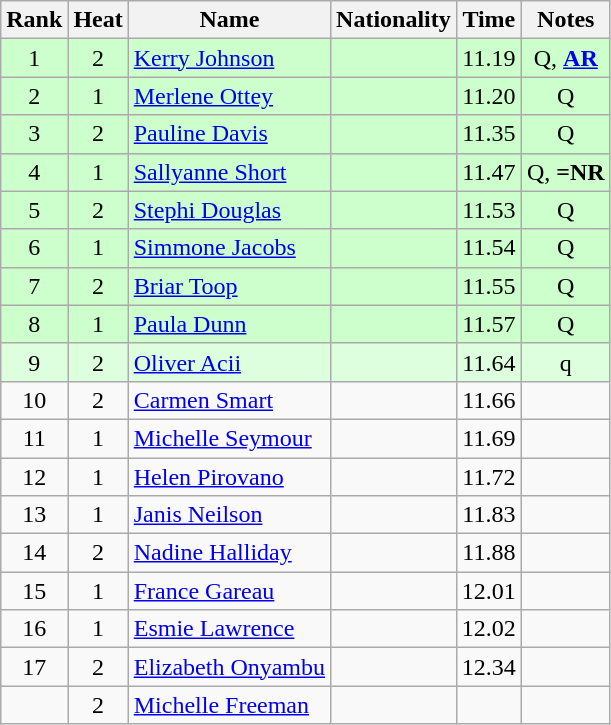<table class="wikitable sortable" style="text-align:center">
<tr>
<th>Rank</th>
<th>Heat</th>
<th>Name</th>
<th>Nationality</th>
<th>Time</th>
<th>Notes</th>
</tr>
<tr bgcolor=ccffcc>
<td>1</td>
<td>2</td>
<td align=left><a href='#'>Kerry Johnson</a></td>
<td align=left></td>
<td>11.19</td>
<td>Q, <strong><a href='#'>AR</a></strong></td>
</tr>
<tr bgcolor=ccffcc>
<td>2</td>
<td>1</td>
<td align=left><a href='#'>Merlene Ottey</a></td>
<td align=left></td>
<td>11.20</td>
<td>Q</td>
</tr>
<tr bgcolor=ccffcc>
<td>3</td>
<td>2</td>
<td align=left><a href='#'>Pauline Davis</a></td>
<td align=left></td>
<td>11.35</td>
<td>Q</td>
</tr>
<tr bgcolor=ccffcc>
<td>4</td>
<td>1</td>
<td align=left><a href='#'>Sallyanne Short</a></td>
<td align=left></td>
<td>11.47</td>
<td>Q, <strong>=NR</strong></td>
</tr>
<tr bgcolor=ccffcc>
<td>5</td>
<td>2</td>
<td align=left><a href='#'>Stephi Douglas</a></td>
<td align=left></td>
<td>11.53</td>
<td>Q</td>
</tr>
<tr bgcolor=ccffcc>
<td>6</td>
<td>1</td>
<td align=left><a href='#'>Simmone Jacobs</a></td>
<td align=left></td>
<td>11.54</td>
<td>Q</td>
</tr>
<tr bgcolor=ccffcc>
<td>7</td>
<td>2</td>
<td align=left><a href='#'>Briar Toop</a></td>
<td align=left></td>
<td>11.55</td>
<td>Q</td>
</tr>
<tr bgcolor=ccffcc>
<td>8</td>
<td>1</td>
<td align=left><a href='#'>Paula Dunn</a></td>
<td align=left></td>
<td>11.57</td>
<td>Q</td>
</tr>
<tr bgcolor=ddffdd>
<td>9</td>
<td>2</td>
<td align=left><a href='#'>Oliver Acii</a></td>
<td align=left></td>
<td>11.64</td>
<td>q</td>
</tr>
<tr>
<td>10</td>
<td>2</td>
<td align=left><a href='#'>Carmen Smart</a></td>
<td align=left></td>
<td>11.66</td>
<td></td>
</tr>
<tr>
<td>11</td>
<td>1</td>
<td align=left><a href='#'>Michelle Seymour</a></td>
<td align=left></td>
<td>11.69</td>
<td></td>
</tr>
<tr>
<td>12</td>
<td>1</td>
<td align=left><a href='#'>Helen Pirovano</a></td>
<td align=left></td>
<td>11.72</td>
<td></td>
</tr>
<tr>
<td>13</td>
<td>1</td>
<td align=left><a href='#'>Janis Neilson</a></td>
<td align=left></td>
<td>11.83</td>
<td></td>
</tr>
<tr>
<td>14</td>
<td>2</td>
<td align=left><a href='#'>Nadine Halliday</a></td>
<td align=left></td>
<td>11.88</td>
<td></td>
</tr>
<tr>
<td>15</td>
<td>1</td>
<td align=left><a href='#'>France Gareau</a></td>
<td align=left></td>
<td>12.01</td>
<td></td>
</tr>
<tr>
<td>16</td>
<td>1</td>
<td align=left><a href='#'>Esmie Lawrence</a></td>
<td align=left></td>
<td>12.02</td>
<td></td>
</tr>
<tr>
<td>17</td>
<td>2</td>
<td align=left><a href='#'>Elizabeth Onyambu</a></td>
<td align=left></td>
<td>12.34</td>
<td></td>
</tr>
<tr>
<td></td>
<td>2</td>
<td align=left><a href='#'>Michelle Freeman</a></td>
<td align=left></td>
<td></td>
<td></td>
</tr>
</table>
